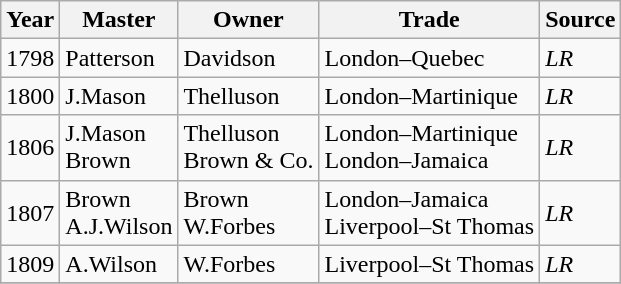<table class=" wikitable">
<tr>
<th>Year</th>
<th>Master</th>
<th>Owner</th>
<th>Trade</th>
<th>Source</th>
</tr>
<tr>
<td>1798</td>
<td>Patterson</td>
<td>Davidson</td>
<td>London–Quebec</td>
<td><em>LR</em></td>
</tr>
<tr>
<td>1800</td>
<td>J.Mason</td>
<td>Thelluson</td>
<td>London–Martinique</td>
<td><em>LR</em></td>
</tr>
<tr>
<td>1806</td>
<td>J.Mason<br>Brown</td>
<td>Thelluson<br>Brown & Co.</td>
<td>London–Martinique<br>London–Jamaica</td>
<td><em>LR</em></td>
</tr>
<tr>
<td>1807</td>
<td>Brown<br>A.J.Wilson</td>
<td>Brown<br>W.Forbes</td>
<td>London–Jamaica<br>Liverpool–St Thomas</td>
<td><em>LR</em></td>
</tr>
<tr>
<td>1809</td>
<td>A.Wilson</td>
<td>W.Forbes</td>
<td>Liverpool–St Thomas</td>
<td><em>LR</em></td>
</tr>
<tr>
</tr>
</table>
